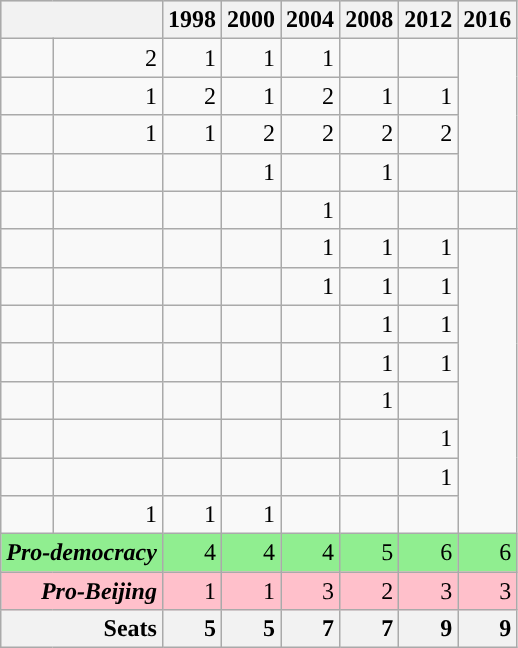<table class="wikitable" style="text-align: right;">
<tr bgcolor="#CCCCCC">
<th colspan=2></th>
<th>1998</th>
<th>2000</th>
<th>2004</th>
<th>2008</th>
<th>2012</th>
<th>2016</th>
</tr>
<tr>
<td></td>
<td>2</td>
<td>1</td>
<td>1</td>
<td>1</td>
<td></td>
<td></td>
</tr>
<tr>
<td></td>
<td>1</td>
<td>2</td>
<td>1</td>
<td>2</td>
<td>1</td>
<td>1</td>
</tr>
<tr>
<td></td>
<td>1</td>
<td>1</td>
<td>2</td>
<td>2</td>
<td>2</td>
<td>2</td>
</tr>
<tr>
<td></td>
<td></td>
<td></td>
<td>1</td>
<td></td>
<td>1</td>
<td></td>
</tr>
<tr>
<td></td>
<td></td>
<td></td>
<td></td>
<td>1</td>
<td></td>
<td></td>
<td></td>
</tr>
<tr>
<td></td>
<td></td>
<td></td>
<td></td>
<td>1</td>
<td>1</td>
<td>1</td>
</tr>
<tr>
<td></td>
<td></td>
<td></td>
<td></td>
<td>1</td>
<td>1</td>
<td>1</td>
</tr>
<tr>
<td></td>
<td></td>
<td></td>
<td></td>
<td></td>
<td>1</td>
<td>1</td>
</tr>
<tr>
<td></td>
<td></td>
<td></td>
<td></td>
<td></td>
<td>1</td>
<td>1</td>
</tr>
<tr>
<td></td>
<td></td>
<td></td>
<td></td>
<td></td>
<td>1</td>
<td></td>
</tr>
<tr>
<td></td>
<td></td>
<td></td>
<td></td>
<td></td>
<td></td>
<td>1</td>
</tr>
<tr>
<td></td>
<td></td>
<td></td>
<td></td>
<td></td>
<td></td>
<td>1</td>
</tr>
<tr>
<td></td>
<td>1</td>
<td>1</td>
<td>1</td>
<td></td>
<td></td>
<td></td>
</tr>
<tr bgcolor=lightgreen>
<td colspan=2><strong><em>Pro-democracy</em></strong></td>
<td>4</td>
<td>4</td>
<td>4</td>
<td>5</td>
<td>6</td>
<td>6</td>
</tr>
<tr bgcolor=pink>
<td colspan=2><strong><em>Pro-Beijing</em></strong></td>
<td>1</td>
<td>1</td>
<td>3</td>
<td>2</td>
<td>3</td>
<td>3</td>
</tr>
<tr class="sortbottom" bgcolor="#F2F2F2">
<td colspan=2><strong>Seats</strong></td>
<td><strong>5</strong></td>
<td><strong>5</strong></td>
<td><strong>7</strong></td>
<td><strong>7</strong></td>
<td><strong>9</strong></td>
<td><strong>9</strong></td>
</tr>
</table>
